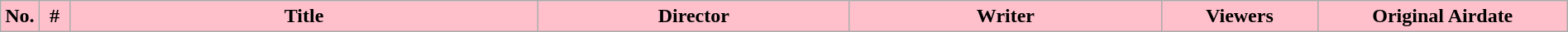<table class="wikitable plainrowheaders" style="width:100%; margin:auto;">
<tr>
<th style="background-color: pink;" width="2%">No.</th>
<th style="background-color: pink;" width="2%">#</th>
<th style="background-color: pink;" width="30%">Title</th>
<th style="background-color: pink;" width="20%">Director</th>
<th style="background-color: pink;" width="20%">Writer</th>
<th style="background-color: pink;" width="10%">Viewers</th>
<th style="background-color: pink;" width="16%">Original Airdate<br>











</th>
</tr>
</table>
